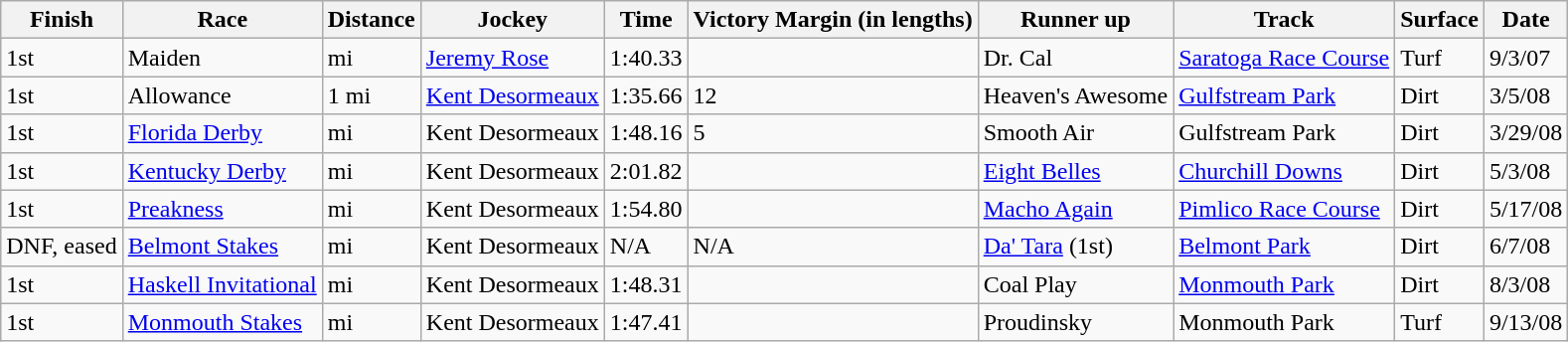<table class="wikitable">
<tr>
<th>Finish</th>
<th>Race</th>
<th>Distance</th>
<th>Jockey</th>
<th>Time</th>
<th>Victory Margin (in lengths)</th>
<th>Runner up</th>
<th>Track</th>
<th>Surface</th>
<th>Date</th>
</tr>
<tr>
<td>1st</td>
<td>Maiden</td>
<td> mi</td>
<td><a href='#'>Jeremy Rose</a></td>
<td>1:40.33</td>
<td></td>
<td>Dr. Cal</td>
<td><a href='#'>Saratoga Race Course</a></td>
<td>Turf</td>
<td>9/3/07</td>
</tr>
<tr>
<td>1st</td>
<td>Allowance</td>
<td>1 mi</td>
<td><a href='#'>Kent Desormeaux</a></td>
<td>1:35.66</td>
<td>12</td>
<td>Heaven's Awesome</td>
<td><a href='#'>Gulfstream Park</a></td>
<td>Dirt</td>
<td>3/5/08</td>
</tr>
<tr>
<td>1st</td>
<td><a href='#'>Florida Derby</a></td>
<td> mi</td>
<td>Kent Desormeaux</td>
<td>1:48.16</td>
<td>5</td>
<td>Smooth Air</td>
<td>Gulfstream Park</td>
<td>Dirt</td>
<td>3/29/08</td>
</tr>
<tr>
<td>1st</td>
<td><a href='#'>Kentucky Derby</a></td>
<td> mi</td>
<td>Kent Desormeaux</td>
<td>2:01.82</td>
<td></td>
<td><a href='#'>Eight Belles</a></td>
<td><a href='#'>Churchill Downs</a></td>
<td>Dirt</td>
<td>5/3/08</td>
</tr>
<tr>
<td>1st</td>
<td><a href='#'>Preakness</a></td>
<td> mi</td>
<td>Kent Desormeaux</td>
<td>1:54.80</td>
<td></td>
<td><a href='#'>Macho Again</a></td>
<td><a href='#'>Pimlico Race Course</a></td>
<td>Dirt</td>
<td>5/17/08</td>
</tr>
<tr>
<td>DNF, eased</td>
<td><a href='#'>Belmont Stakes</a></td>
<td> mi</td>
<td>Kent Desormeaux</td>
<td>N/A</td>
<td>N/A</td>
<td><a href='#'>Da' Tara</a> (1st)</td>
<td><a href='#'>Belmont Park</a></td>
<td>Dirt</td>
<td>6/7/08</td>
</tr>
<tr>
<td>1st</td>
<td><a href='#'>Haskell Invitational</a></td>
<td> mi</td>
<td>Kent Desormeaux</td>
<td>1:48.31</td>
<td></td>
<td>Coal Play</td>
<td><a href='#'>Monmouth Park</a></td>
<td>Dirt</td>
<td>8/3/08</td>
</tr>
<tr>
<td>1st</td>
<td><a href='#'>Monmouth Stakes</a></td>
<td> mi</td>
<td>Kent Desormeaux</td>
<td>1:47.41</td>
<td></td>
<td>Proudinsky</td>
<td>Monmouth Park</td>
<td>Turf</td>
<td>9/13/08</td>
</tr>
</table>
